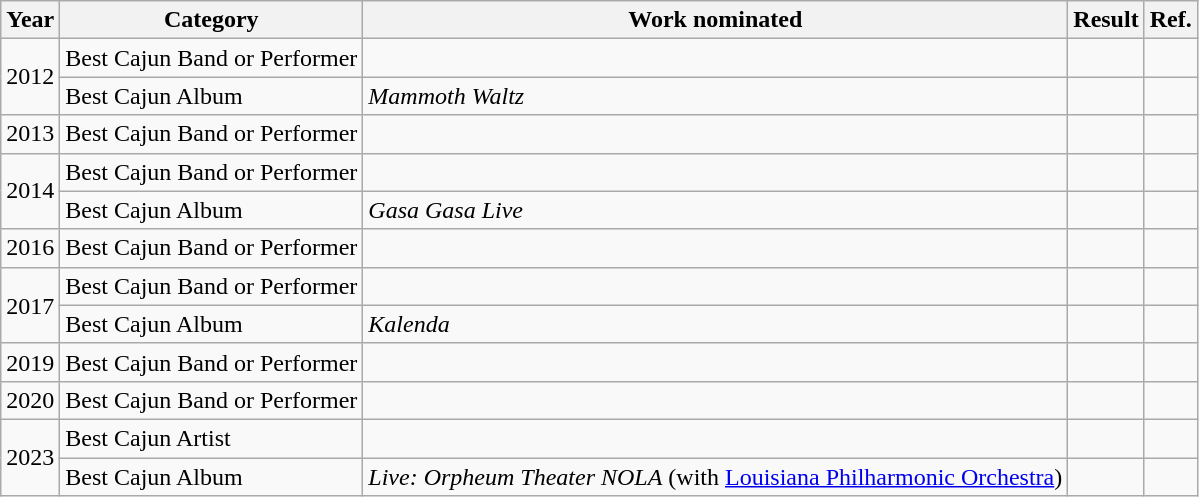<table class="wikitable">
<tr>
<th>Year</th>
<th>Category</th>
<th>Work nominated</th>
<th>Result</th>
<th>Ref.</th>
</tr>
<tr>
<td rowspan="2">2012</td>
<td>Best Cajun Band or Performer</td>
<td></td>
<td></td>
<td></td>
</tr>
<tr>
<td>Best Cajun Album</td>
<td><em>Mammoth Waltz</em></td>
<td></td>
<td></td>
</tr>
<tr>
<td>2013</td>
<td>Best Cajun Band or Performer</td>
<td></td>
<td></td>
<td></td>
</tr>
<tr>
<td rowspan="2">2014</td>
<td>Best Cajun Band or Performer</td>
<td></td>
<td></td>
<td></td>
</tr>
<tr>
<td>Best Cajun Album</td>
<td><em>Gasa Gasa Live</em></td>
<td></td>
<td></td>
</tr>
<tr>
<td>2016</td>
<td>Best Cajun Band or Performer</td>
<td></td>
<td></td>
<td></td>
</tr>
<tr>
<td rowspan="2">2017</td>
<td>Best Cajun Band or Performer</td>
<td></td>
<td></td>
<td></td>
</tr>
<tr>
<td>Best Cajun Album</td>
<td><em>Kalenda</em></td>
<td></td>
<td></td>
</tr>
<tr>
<td>2019</td>
<td>Best Cajun Band or Performer</td>
<td></td>
<td></td>
<td></td>
</tr>
<tr>
<td>2020</td>
<td>Best Cajun Band or Performer</td>
<td></td>
<td></td>
<td></td>
</tr>
<tr>
<td rowspan="2">2023</td>
<td>Best Cajun Artist</td>
<td></td>
<td></td>
<td></td>
</tr>
<tr>
<td>Best Cajun Album</td>
<td><em>Live: Orpheum Theater NOLA</em> (with <a href='#'>Louisiana Philharmonic Orchestra</a>)</td>
<td></td>
<td></td>
</tr>
</table>
